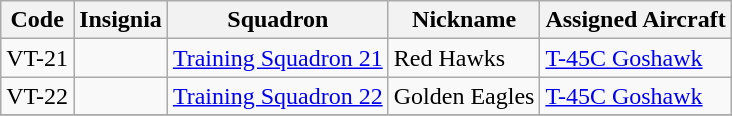<table class="wikitable sortable">
<tr>
<th>Code</th>
<th>Insignia</th>
<th>Squadron</th>
<th>Nickname</th>
<th>Assigned Aircraft</th>
</tr>
<tr>
<td>VT-21</td>
<td></td>
<td><a href='#'>Training Squadron 21</a></td>
<td>Red Hawks</td>
<td><a href='#'>T-45C Goshawk</a></td>
</tr>
<tr>
<td>VT-22</td>
<td></td>
<td><a href='#'>Training Squadron 22</a></td>
<td>Golden Eagles</td>
<td><a href='#'>T-45C Goshawk</a></td>
</tr>
<tr>
</tr>
</table>
